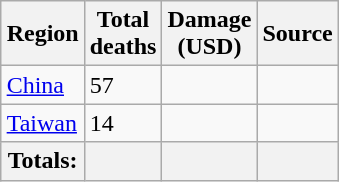<table class="wikitable sortable" style="float:right; margin:0 0 0.5em 1em; float:right;">
<tr style="text-align:center;">
<th><strong>Region</strong></th>
<th>Total<br>deaths</th>
<th>Damage<br>(USD)</th>
<th ! class="unsortable">Source</th>
</tr>
<tr>
<td><a href='#'>China</a></td>
<td>57</td>
<td></td>
<td></td>
</tr>
<tr>
<td><a href='#'>Taiwan</a></td>
<td>14</td>
<td></td>
<td></td>
</tr>
<tr class="sortbottom">
<th>Totals:</th>
<th></th>
<th></th>
<th></th>
</tr>
</table>
